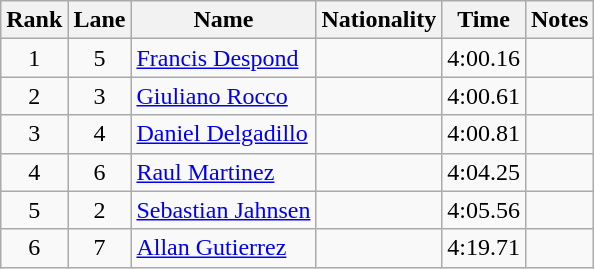<table class="wikitable sortable" style="text-align:center">
<tr>
<th>Rank</th>
<th>Lane</th>
<th>Name</th>
<th>Nationality</th>
<th>Time</th>
<th>Notes</th>
</tr>
<tr>
<td>1</td>
<td>5</td>
<td align=left><a href='#'>Francis Despond</a></td>
<td align=left></td>
<td>4:00.16</td>
<td></td>
</tr>
<tr>
<td>2</td>
<td>3</td>
<td align=left><a href='#'>Giuliano Rocco</a></td>
<td align=left></td>
<td>4:00.61</td>
<td></td>
</tr>
<tr>
<td>3</td>
<td>4</td>
<td align=left><a href='#'>Daniel Delgadillo</a></td>
<td align=left></td>
<td>4:00.81</td>
<td></td>
</tr>
<tr>
<td>4</td>
<td>6</td>
<td align=left><a href='#'>Raul Martinez</a></td>
<td align=left></td>
<td>4:04.25</td>
<td></td>
</tr>
<tr>
<td>5</td>
<td>2</td>
<td align=left><a href='#'>Sebastian Jahnsen</a></td>
<td align=left></td>
<td>4:05.56</td>
<td></td>
</tr>
<tr>
<td>6</td>
<td>7</td>
<td align=left><a href='#'>Allan Gutierrez</a></td>
<td align=left></td>
<td>4:19.71</td>
<td></td>
</tr>
</table>
